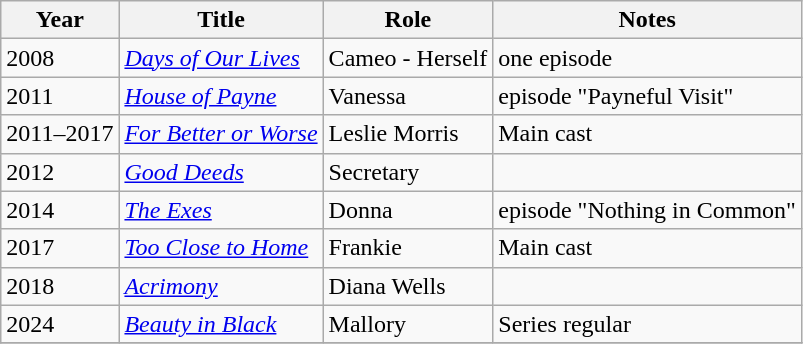<table class="wikitable">
<tr>
<th>Year</th>
<th>Title</th>
<th>Role</th>
<th>Notes</th>
</tr>
<tr>
<td>2008</td>
<td><em><a href='#'>Days of Our Lives</a></em></td>
<td>Cameo - Herself</td>
<td>one episode</td>
</tr>
<tr>
<td>2011</td>
<td><em><a href='#'>House of Payne</a></em></td>
<td>Vanessa</td>
<td>episode "Payneful Visit"</td>
</tr>
<tr>
<td>2011–2017</td>
<td><em><a href='#'>For Better or Worse</a></em></td>
<td>Leslie Morris</td>
<td>Main cast</td>
</tr>
<tr>
<td>2012</td>
<td><em><a href='#'>Good Deeds</a></em></td>
<td>Secretary</td>
<td></td>
</tr>
<tr>
<td>2014</td>
<td><em><a href='#'>The Exes</a></em></td>
<td>Donna</td>
<td>episode "Nothing in Common"</td>
</tr>
<tr>
<td>2017</td>
<td><em><a href='#'>Too Close to Home</a></em></td>
<td>Frankie</td>
<td>Main cast</td>
</tr>
<tr>
<td>2018</td>
<td><em><a href='#'>Acrimony</a></em></td>
<td>Diana Wells</td>
<td></td>
</tr>
<tr>
<td>2024</td>
<td><em><a href='#'>Beauty in Black</a></em></td>
<td>Mallory</td>
<td>Series regular</td>
</tr>
<tr>
</tr>
</table>
